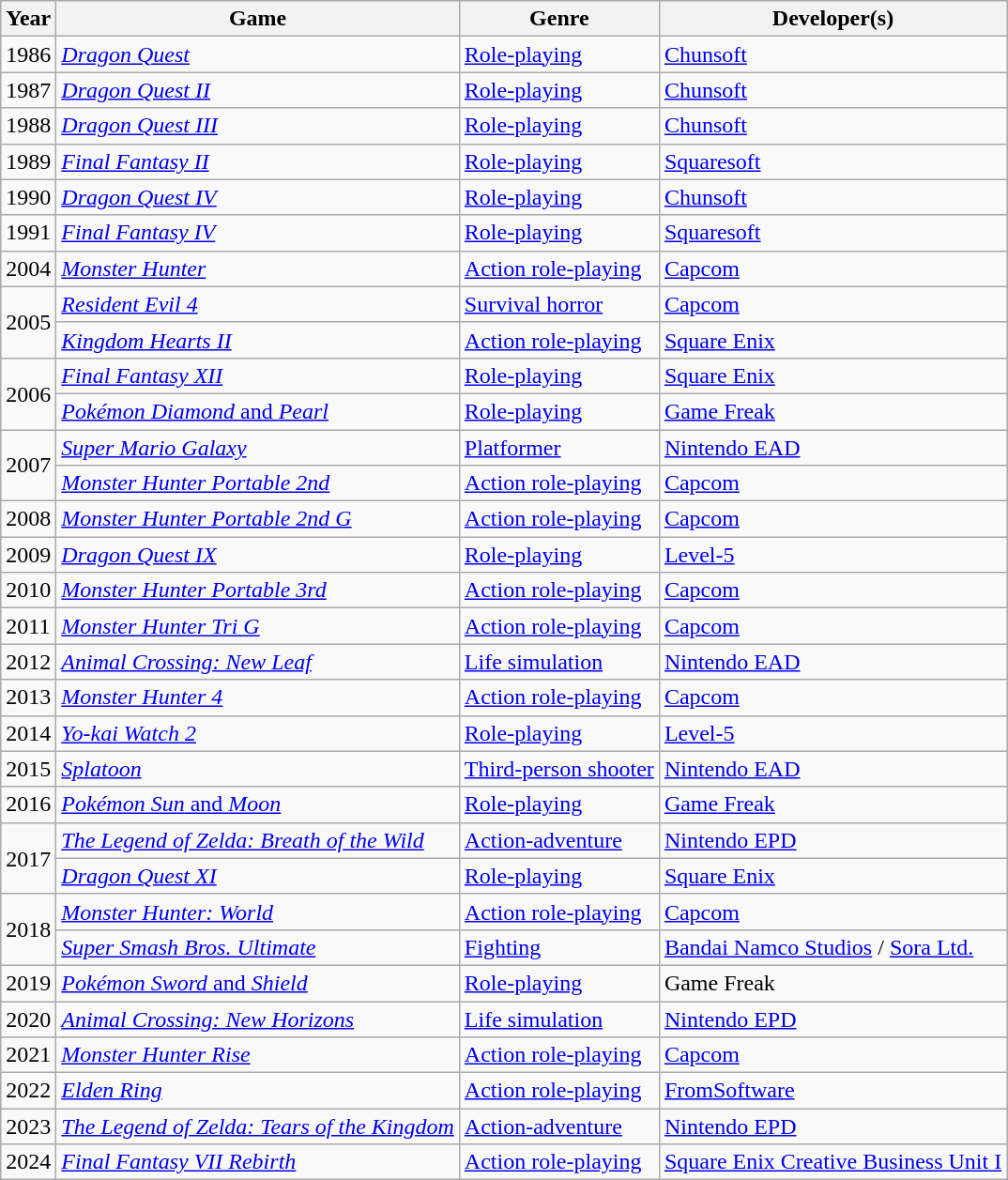<table class="wikitable">
<tr>
<th>Year</th>
<th>Game</th>
<th>Genre</th>
<th>Developer(s)</th>
</tr>
<tr>
<td>1986</td>
<td><em><a href='#'>Dragon Quest</a></em></td>
<td><a href='#'>Role-playing</a></td>
<td><a href='#'>Chunsoft</a></td>
</tr>
<tr>
<td>1987</td>
<td><em><a href='#'>Dragon Quest II</a></em></td>
<td><a href='#'>Role-playing</a></td>
<td><a href='#'>Chunsoft</a></td>
</tr>
<tr>
<td>1988</td>
<td><em><a href='#'>Dragon Quest III</a></em></td>
<td><a href='#'>Role-playing</a></td>
<td><a href='#'>Chunsoft</a></td>
</tr>
<tr>
<td>1989</td>
<td><em><a href='#'>Final Fantasy II</a></em></td>
<td><a href='#'>Role-playing</a></td>
<td><a href='#'>Squaresoft</a></td>
</tr>
<tr>
<td>1990</td>
<td><em><a href='#'>Dragon Quest IV</a></em></td>
<td><a href='#'>Role-playing</a></td>
<td><a href='#'>Chunsoft</a></td>
</tr>
<tr>
<td>1991</td>
<td><em><a href='#'>Final Fantasy IV</a></em></td>
<td><a href='#'>Role-playing</a></td>
<td><a href='#'>Squaresoft</a></td>
</tr>
<tr>
<td>2004</td>
<td><em><a href='#'>Monster Hunter</a></em></td>
<td><a href='#'>Action role-playing</a></td>
<td><a href='#'>Capcom</a></td>
</tr>
<tr>
<td rowspan=2>2005</td>
<td><em><a href='#'>Resident Evil 4</a></em></td>
<td><a href='#'>Survival horror</a></td>
<td><a href='#'>Capcom</a></td>
</tr>
<tr>
<td><em><a href='#'>Kingdom Hearts II</a></em></td>
<td><a href='#'>Action role-playing</a></td>
<td><a href='#'>Square Enix</a></td>
</tr>
<tr>
<td rowspan=2>2006</td>
<td><em><a href='#'>Final Fantasy XII</a></em></td>
<td><a href='#'>Role-playing</a></td>
<td><a href='#'>Square Enix</a></td>
</tr>
<tr>
<td><a href='#'><em>Pokémon Diamond</em> and <em>Pearl</em></a></td>
<td><a href='#'>Role-playing</a></td>
<td><a href='#'>Game Freak</a></td>
</tr>
<tr>
<td rowspan=2>2007</td>
<td><em><a href='#'>Super Mario Galaxy</a></em></td>
<td><a href='#'>Platformer</a></td>
<td><a href='#'>Nintendo EAD</a></td>
</tr>
<tr>
<td><em><a href='#'>Monster Hunter Portable 2nd</a></em></td>
<td><a href='#'>Action role-playing</a></td>
<td><a href='#'>Capcom</a></td>
</tr>
<tr>
<td>2008</td>
<td><em><a href='#'>Monster Hunter Portable 2nd G</a></em></td>
<td><a href='#'>Action role-playing</a></td>
<td><a href='#'>Capcom</a></td>
</tr>
<tr>
<td>2009</td>
<td><em><a href='#'>Dragon Quest IX</a></em></td>
<td><a href='#'>Role-playing</a></td>
<td><a href='#'>Level-5</a></td>
</tr>
<tr>
<td>2010</td>
<td><em><a href='#'>Monster Hunter Portable 3rd</a></em></td>
<td><a href='#'>Action role-playing</a></td>
<td><a href='#'>Capcom</a></td>
</tr>
<tr>
<td>2011</td>
<td><em><a href='#'>Monster Hunter Tri G</a></em></td>
<td><a href='#'>Action role-playing</a></td>
<td><a href='#'>Capcom</a></td>
</tr>
<tr>
<td>2012</td>
<td><em><a href='#'>Animal Crossing: New Leaf</a></em></td>
<td><a href='#'>Life simulation</a></td>
<td><a href='#'>Nintendo EAD</a></td>
</tr>
<tr>
<td>2013</td>
<td><em><a href='#'>Monster Hunter 4</a></em></td>
<td><a href='#'>Action role-playing</a></td>
<td><a href='#'>Capcom</a></td>
</tr>
<tr>
<td>2014</td>
<td><em><a href='#'>Yo-kai Watch 2</a></em></td>
<td><a href='#'>Role-playing</a></td>
<td><a href='#'>Level-5</a></td>
</tr>
<tr>
<td>2015</td>
<td><em><a href='#'>Splatoon</a></em></td>
<td><a href='#'>Third-person shooter</a></td>
<td><a href='#'>Nintendo EAD</a></td>
</tr>
<tr>
<td>2016</td>
<td><a href='#'><em>Pokémon Sun</em> and <em>Moon</em></a></td>
<td><a href='#'>Role-playing</a></td>
<td><a href='#'>Game Freak</a></td>
</tr>
<tr>
<td rowspan="2">2017</td>
<td><em><a href='#'>The Legend of Zelda: Breath of the Wild</a></em></td>
<td><a href='#'>Action-adventure</a></td>
<td><a href='#'>Nintendo EPD</a></td>
</tr>
<tr>
<td><em><a href='#'>Dragon Quest XI</a></em></td>
<td><a href='#'>Role-playing</a></td>
<td><a href='#'>Square Enix</a></td>
</tr>
<tr>
<td rowspan="2">2018</td>
<td><em><a href='#'>Monster Hunter: World</a></em></td>
<td><a href='#'>Action role-playing</a></td>
<td><a href='#'>Capcom</a></td>
</tr>
<tr>
<td><em><a href='#'>Super Smash Bros. Ultimate</a></em></td>
<td><a href='#'>Fighting</a></td>
<td><a href='#'>Bandai Namco Studios</a> / <a href='#'>Sora Ltd.</a></td>
</tr>
<tr>
<td>2019</td>
<td><a href='#'><em>Pokémon Sword</em> and <em>Shield</em></a></td>
<td><a href='#'>Role-playing</a></td>
<td>Game Freak</td>
</tr>
<tr>
<td>2020</td>
<td><em><a href='#'>Animal Crossing: New Horizons</a></em></td>
<td><a href='#'>Life simulation</a></td>
<td><a href='#'>Nintendo EPD</a></td>
</tr>
<tr>
<td>2021</td>
<td><em><a href='#'>Monster Hunter Rise</a></em></td>
<td><a href='#'>Action role-playing</a></td>
<td><a href='#'>Capcom</a></td>
</tr>
<tr>
<td>2022</td>
<td><em><a href='#'>Elden Ring</a></em></td>
<td><a href='#'>Action role-playing</a></td>
<td><a href='#'>FromSoftware</a></td>
</tr>
<tr>
<td>2023</td>
<td><em><a href='#'>The Legend of Zelda: Tears of the Kingdom</a></em></td>
<td><a href='#'>Action-adventure</a></td>
<td><a href='#'>Nintendo EPD</a></td>
</tr>
<tr>
<td>2024</td>
<td><em><a href='#'>Final Fantasy VII Rebirth</a></em></td>
<td><a href='#'>Action role-playing</a></td>
<td><a href='#'>Square Enix Creative Business Unit I</a></td>
</tr>
</table>
